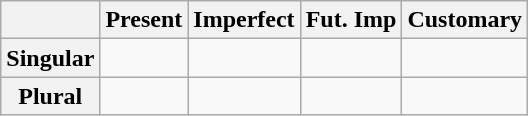<table class="wikitable">
<tr>
<th></th>
<th>Present</th>
<th>Imperfect</th>
<th>Fut. Imp</th>
<th>Customary</th>
</tr>
<tr>
<th>Singular</th>
<td></td>
<td></td>
<td></td>
<td></td>
</tr>
<tr>
<th>Plural</th>
<td></td>
<td></td>
<td></td>
<td></td>
</tr>
</table>
